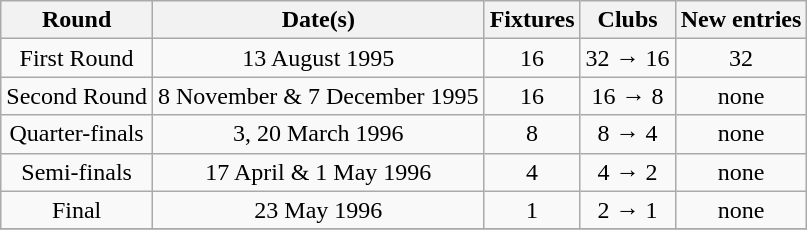<table class="wikitable" style="text-align:center">
<tr>
<th>Round</th>
<th>Date(s)</th>
<th>Fixtures</th>
<th>Clubs</th>
<th>New entries</th>
</tr>
<tr>
<td>First Round</td>
<td>13 August 1995</td>
<td>16</td>
<td>32 → 16</td>
<td>32</td>
</tr>
<tr>
<td>Second Round</td>
<td>8 November & 7 December 1995</td>
<td>16</td>
<td>16 → 8</td>
<td>none</td>
</tr>
<tr>
<td>Quarter-finals</td>
<td>3, 20 March 1996</td>
<td>8</td>
<td>8 → 4</td>
<td>none</td>
</tr>
<tr>
<td>Semi-finals</td>
<td>17 April & 1 May 1996</td>
<td>4</td>
<td>4 → 2</td>
<td>none</td>
</tr>
<tr>
<td>Final</td>
<td>23 May 1996</td>
<td>1</td>
<td>2 → 1</td>
<td>none</td>
</tr>
<tr>
</tr>
</table>
